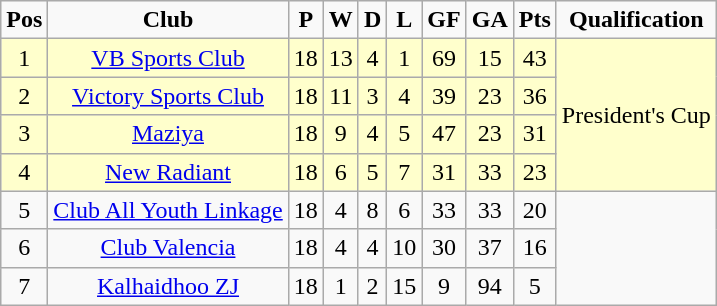<table class="wikitable" style="text-align: center;">
<tr>
<td><strong>Pos</strong></td>
<td><strong>Club</strong></td>
<td><strong>P</strong></td>
<td><strong>W</strong></td>
<td><strong>D</strong></td>
<td><strong>L</strong></td>
<td><strong>GF</strong></td>
<td><strong>GA</strong></td>
<td><strong>Pts</strong></td>
<td><strong>Qualification</strong></td>
</tr>
<tr style="background:#ffffcc">
<td>1</td>
<td><a href='#'>VB Sports Club</a></td>
<td>18</td>
<td>13</td>
<td>4</td>
<td>1</td>
<td>69</td>
<td>15</td>
<td>43</td>
<td rowspan=4>President's Cup</td>
</tr>
<tr style="background:#ffffcc">
<td>2</td>
<td><a href='#'>Victory Sports Club</a></td>
<td>18</td>
<td>11</td>
<td>3</td>
<td>4</td>
<td>39</td>
<td>23</td>
<td>36</td>
</tr>
<tr style="background:#ffffcc">
<td>3</td>
<td><a href='#'>Maziya</a></td>
<td>18</td>
<td>9</td>
<td>4</td>
<td>5</td>
<td>47</td>
<td>23</td>
<td>31</td>
</tr>
<tr style="background:#ffffcc">
<td>4</td>
<td><a href='#'>New Radiant</a></td>
<td>18</td>
<td>6</td>
<td>5</td>
<td>7</td>
<td>31</td>
<td>33</td>
<td>23</td>
</tr>
<tr>
<td>5</td>
<td><a href='#'>Club All Youth Linkage</a></td>
<td>18</td>
<td>4</td>
<td>8</td>
<td>6</td>
<td>33</td>
<td>33</td>
<td>20</td>
</tr>
<tr>
<td>6</td>
<td><a href='#'>Club Valencia</a></td>
<td>18</td>
<td>4</td>
<td>4</td>
<td>10</td>
<td>30</td>
<td>37</td>
<td>16</td>
</tr>
<tr>
<td>7</td>
<td><a href='#'>Kalhaidhoo ZJ</a></td>
<td>18</td>
<td>1</td>
<td>2</td>
<td>15</td>
<td>9</td>
<td>94</td>
<td>5</td>
</tr>
</table>
